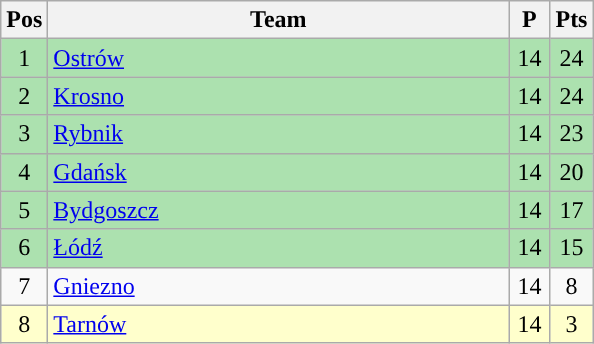<table class="wikitable" style="font-size: 100%">
<tr>
<th width=20>Pos</th>
<th width=300>Team</th>
<th width=20>P</th>
<th width=20>Pts</th>
</tr>
<tr align=center style="background:#ACE1AF;">
<td>1</td>
<td align="left"><a href='#'>Ostrów</a></td>
<td>14</td>
<td>24</td>
</tr>
<tr align=center style="background:#ACE1AF;">
<td>2</td>
<td align="left"><a href='#'>Krosno</a></td>
<td>14</td>
<td>24</td>
</tr>
<tr align=center style="background:#ACE1AF;">
<td>3</td>
<td align="left"><a href='#'>Rybnik</a></td>
<td>14</td>
<td>23</td>
</tr>
<tr align=center style="background:#ACE1AF;">
<td>4</td>
<td align="left"><a href='#'>Gdańsk</a></td>
<td>14</td>
<td>20</td>
</tr>
<tr align=center style="background:#ACE1AF;">
<td>5</td>
<td align="left"><a href='#'>Bydgoszcz</a></td>
<td>14</td>
<td>17</td>
</tr>
<tr align=center style="background:#ACE1AF;">
<td>6</td>
<td align="left"><a href='#'>Łódź</a></td>
<td>14</td>
<td>15</td>
</tr>
<tr align=center>
<td>7</td>
<td align="left"><a href='#'>Gniezno</a></td>
<td>14</td>
<td>8</td>
</tr>
<tr align=center style="background: #ffffcc;">
<td>8</td>
<td align="left"><a href='#'>Tarnów</a></td>
<td>14</td>
<td>3</td>
</tr>
</table>
